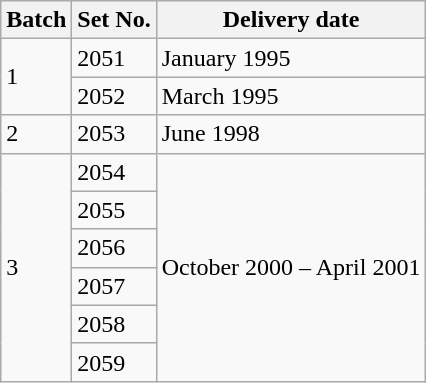<table class="wikitable">
<tr>
<th>Batch</th>
<th>Set No.</th>
<th>Delivery date</th>
</tr>
<tr>
<td rowspan = "2">1</td>
<td>2051</td>
<td>January 1995</td>
</tr>
<tr>
<td>2052</td>
<td>March 1995</td>
</tr>
<tr>
<td>2</td>
<td>2053</td>
<td>June 1998</td>
</tr>
<tr>
<td rowspan = "6">3</td>
<td>2054</td>
<td rowspan = "6">October 2000 – April 2001</td>
</tr>
<tr>
<td>2055</td>
</tr>
<tr>
<td>2056</td>
</tr>
<tr>
<td>2057</td>
</tr>
<tr>
<td>2058</td>
</tr>
<tr>
<td>2059</td>
</tr>
</table>
